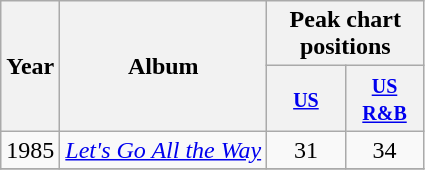<table class="wikitable">
<tr>
<th scope="col" rowspan="2">Year</th>
<th scope="col" rowspan="2">Album</th>
<th scope="col" colspan="2">Peak chart positions</th>
</tr>
<tr>
<th style="width:45px;"><small><a href='#'>US</a></small><br></th>
<th style="width:45px;"><small><a href='#'>US R&B</a></small><br></th>
</tr>
<tr>
<td>1985</td>
<td><em><a href='#'>Let's Go All the Way</a></em></td>
<td align=center>31</td>
<td align=center>34</td>
</tr>
<tr>
</tr>
</table>
